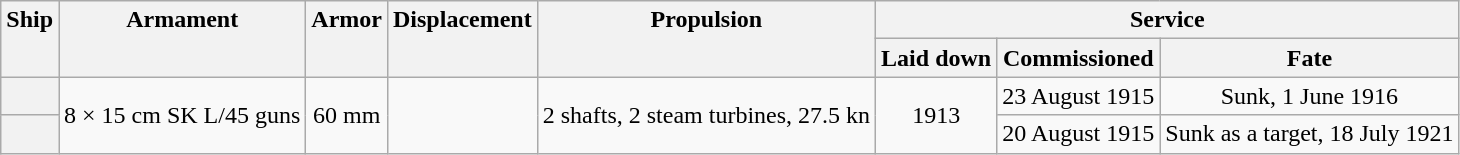<table class="wikitable plainrowheaders" style="text-align: center;">
<tr valign="top">
<th scope="col" rowspan="2">Ship</th>
<th scope="col" rowspan="2">Armament</th>
<th scope="col" rowspan="2">Armor</th>
<th scope="col" rowspan="2">Displacement</th>
<th scope="col" rowspan="2">Propulsion</th>
<th scope="col" colspan="3">Service</th>
</tr>
<tr valign="top">
<th scope="col">Laid down</th>
<th scope="col">Commissioned</th>
<th scope="col">Fate</th>
</tr>
<tr valign="center">
<th scope="row"></th>
<td rowspan="2">8 × 15 cm SK L/45 guns</td>
<td rowspan="2">60 mm</td>
<td rowspan="2"></td>
<td rowspan="2">2 shafts, 2 steam turbines, 27.5 kn</td>
<td rowspan="2">1913</td>
<td>23 August 1915</td>
<td>Sunk, 1 June 1916</td>
</tr>
<tr valign="center">
<th scope="row"></th>
<td>20 August 1915</td>
<td>Sunk as a target, 18 July 1921</td>
</tr>
</table>
